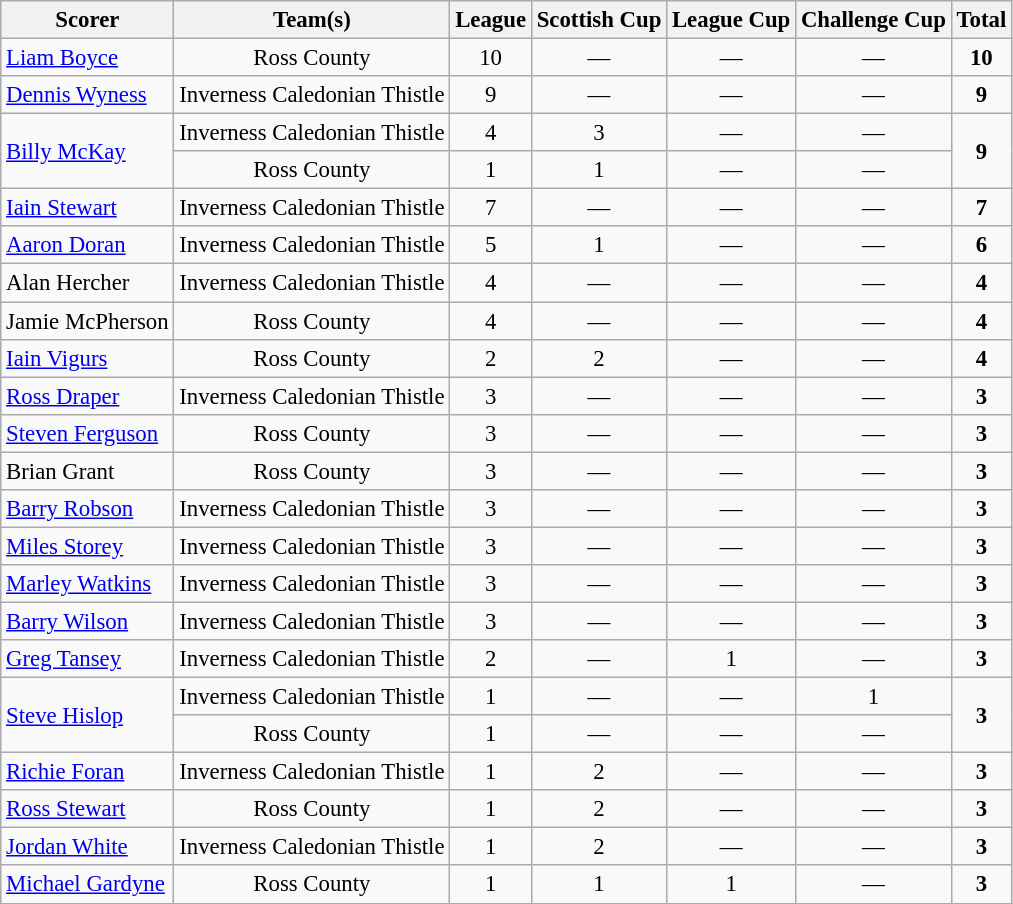<table class="wikitable sortable" style="font-size:95%; text-align:center">
<tr>
<th>Scorer</th>
<th>Team(s)</th>
<th>League</th>
<th>Scottish Cup</th>
<th>League Cup</th>
<th>Challenge Cup</th>
<th>Total</th>
</tr>
<tr>
<td align="left"> <a href='#'>Liam Boyce</a></td>
<td>Ross County</td>
<td>10</td>
<td>—</td>
<td>—</td>
<td>—</td>
<td><strong>10</strong></td>
</tr>
<tr>
<td align="left"> <a href='#'>Dennis Wyness</a></td>
<td>Inverness Caledonian Thistle</td>
<td>9</td>
<td>—</td>
<td>—</td>
<td>—</td>
<td><strong>9</strong></td>
</tr>
<tr>
<td align="left" rowspan="2"> <a href='#'>Billy McKay</a></td>
<td>Inverness Caledonian Thistle</td>
<td>4</td>
<td>3</td>
<td>—</td>
<td>—</td>
<td rowspan="2"><strong>9</strong></td>
</tr>
<tr>
<td>Ross County</td>
<td>1</td>
<td>1</td>
<td>—</td>
<td>—</td>
</tr>
<tr>
<td align="left"> <a href='#'>Iain Stewart</a></td>
<td>Inverness Caledonian Thistle</td>
<td>7</td>
<td>—</td>
<td>—</td>
<td>—</td>
<td><strong>7</strong></td>
</tr>
<tr>
<td align="left"> <a href='#'>Aaron Doran</a></td>
<td>Inverness Caledonian Thistle</td>
<td>5</td>
<td>1</td>
<td>—</td>
<td>—</td>
<td><strong>6</strong></td>
</tr>
<tr>
<td align="left"> Alan Hercher</td>
<td>Inverness Caledonian Thistle</td>
<td>4</td>
<td>—</td>
<td>—</td>
<td>—</td>
<td><strong>4</strong></td>
</tr>
<tr>
<td align="left"> Jamie McPherson</td>
<td>Ross County</td>
<td>4</td>
<td>—</td>
<td>—</td>
<td>—</td>
<td><strong>4</strong></td>
</tr>
<tr>
<td align="left"> <a href='#'>Iain Vigurs</a></td>
<td>Ross County</td>
<td>2</td>
<td>2</td>
<td>—</td>
<td>—</td>
<td><strong>4</strong></td>
</tr>
<tr>
<td align="left"> <a href='#'>Ross Draper</a></td>
<td>Inverness Caledonian Thistle</td>
<td>3</td>
<td>—</td>
<td>—</td>
<td>—</td>
<td><strong>3</strong></td>
</tr>
<tr>
<td align="left"> <a href='#'>Steven Ferguson</a></td>
<td>Ross County</td>
<td>3</td>
<td>—</td>
<td>—</td>
<td>—</td>
<td><strong>3</strong></td>
</tr>
<tr>
<td align="left"> Brian Grant</td>
<td>Ross County</td>
<td>3</td>
<td>—</td>
<td>—</td>
<td>—</td>
<td><strong>3</strong></td>
</tr>
<tr>
<td align="left"> <a href='#'>Barry Robson</a></td>
<td>Inverness Caledonian Thistle</td>
<td>3</td>
<td>—</td>
<td>—</td>
<td>—</td>
<td><strong>3</strong></td>
</tr>
<tr>
<td align="left"> <a href='#'>Miles Storey</a></td>
<td>Inverness Caledonian Thistle</td>
<td>3</td>
<td>—</td>
<td>—</td>
<td>—</td>
<td><strong>3</strong></td>
</tr>
<tr>
<td align="left"> <a href='#'>Marley Watkins</a></td>
<td>Inverness Caledonian Thistle</td>
<td>3</td>
<td>—</td>
<td>—</td>
<td>—</td>
<td><strong>3</strong></td>
</tr>
<tr>
<td align="left"> <a href='#'>Barry Wilson</a></td>
<td>Inverness Caledonian Thistle</td>
<td>3</td>
<td>—</td>
<td>—</td>
<td>—</td>
<td><strong>3</strong></td>
</tr>
<tr>
<td align="left"> <a href='#'>Greg Tansey</a></td>
<td>Inverness Caledonian Thistle</td>
<td>2</td>
<td>—</td>
<td>1</td>
<td>—</td>
<td><strong>3</strong></td>
</tr>
<tr>
<td align="left" rowspan="2"> <a href='#'>Steve Hislop</a></td>
<td>Inverness Caledonian Thistle</td>
<td>1</td>
<td>—</td>
<td>—</td>
<td>1</td>
<td rowspan="2"><strong>3</strong></td>
</tr>
<tr>
<td>Ross County</td>
<td>1</td>
<td>—</td>
<td>—</td>
<td>—</td>
</tr>
<tr>
<td align="left"> <a href='#'>Richie Foran</a></td>
<td>Inverness Caledonian Thistle</td>
<td>1</td>
<td>2</td>
<td>—</td>
<td>—</td>
<td><strong>3</strong></td>
</tr>
<tr>
<td align="left"> <a href='#'>Ross Stewart</a></td>
<td>Ross County</td>
<td>1</td>
<td>2</td>
<td>—</td>
<td>—</td>
<td><strong>3</strong></td>
</tr>
<tr>
<td align="left"> <a href='#'>Jordan White</a></td>
<td>Inverness Caledonian Thistle</td>
<td>1</td>
<td>2</td>
<td>—</td>
<td>—</td>
<td><strong>3</strong></td>
</tr>
<tr>
<td align="left"> <a href='#'>Michael Gardyne</a></td>
<td>Ross County</td>
<td>1</td>
<td>1</td>
<td>1</td>
<td>—</td>
<td><strong>3</strong></td>
</tr>
</table>
